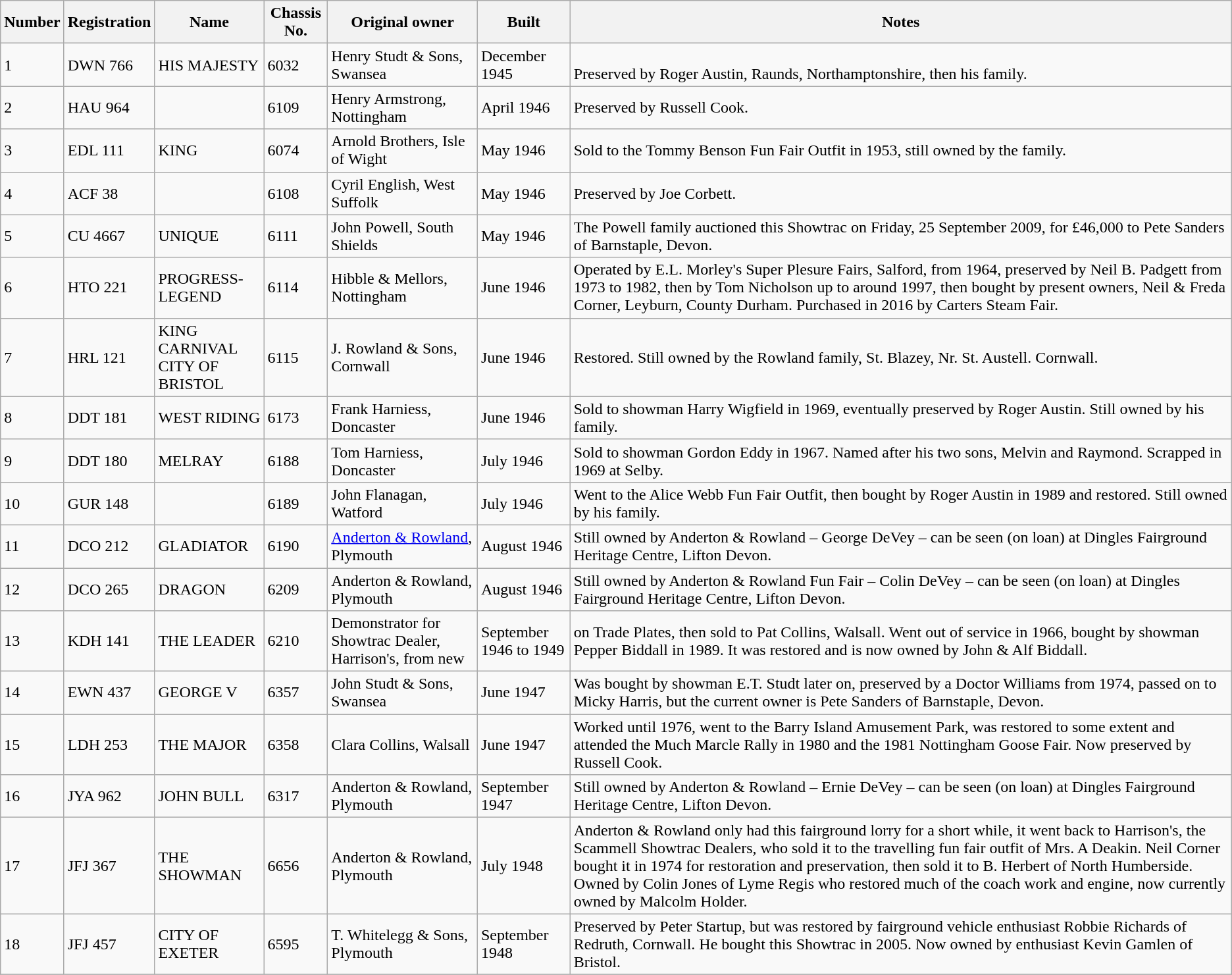<table class=wikitable>
<tr>
<th>Number</th>
<th>Registration</th>
<th>Name</th>
<th>Chassis No.</th>
<th>Original owner</th>
<th>Built</th>
<th>Notes</th>
</tr>
<tr>
<td>1</td>
<td>DWN 766</td>
<td>HIS MAJESTY</td>
<td>6032</td>
<td>Henry Studt & Sons, Swansea</td>
<td>December 1945</td>
<td><br>Preserved by Roger Austin, Raunds, Northamptonshire, then his family.</td>
</tr>
<tr>
<td>2</td>
<td>HAU 964</td>
<td></td>
<td>6109</td>
<td>Henry Armstrong, Nottingham</td>
<td>April 1946</td>
<td>Preserved by Russell Cook.</td>
</tr>
<tr>
<td>3</td>
<td>EDL 111</td>
<td>KING</td>
<td>6074</td>
<td>Arnold Brothers, Isle of Wight</td>
<td>May 1946</td>
<td>Sold to the Tommy Benson Fun Fair Outfit in 1953, still owned by the family.</td>
</tr>
<tr>
<td>4</td>
<td>ACF 38</td>
<td></td>
<td>6108</td>
<td>Cyril English, West Suffolk</td>
<td>May 1946</td>
<td>Preserved by Joe Corbett.</td>
</tr>
<tr>
<td>5</td>
<td>CU 4667</td>
<td>UNIQUE</td>
<td>6111</td>
<td>John Powell, South Shields</td>
<td>May 1946</td>
<td>The Powell family auctioned this Showtrac on Friday, 25 September 2009, for £46,000 to Pete Sanders of Barnstaple, Devon.</td>
</tr>
<tr>
<td>6</td>
<td>HTO 221</td>
<td>PROGRESS-LEGEND</td>
<td>6114</td>
<td>Hibble & Mellors, Nottingham</td>
<td>June 1946</td>
<td>Operated by E.L. Morley's Super Plesure Fairs, Salford, from 1964, preserved by Neil B. Padgett from 1973 to 1982, then by Tom Nicholson up to around 1997, then bought by present owners, Neil & Freda Corner, Leyburn, County Durham. Purchased in 2016 by Carters Steam Fair.</td>
</tr>
<tr>
<td>7</td>
<td>HRL 121</td>
<td>KING CARNIVAL<br>CITY OF BRISTOL</td>
<td>6115</td>
<td>J. Rowland & Sons, Cornwall</td>
<td>June 1946</td>
<td>Restored. Still owned by the Rowland family, St. Blazey, Nr. St. Austell. Cornwall.</td>
</tr>
<tr>
<td>8</td>
<td>DDT 181</td>
<td>WEST RIDING</td>
<td>6173</td>
<td>Frank Harniess, Doncaster</td>
<td>June 1946</td>
<td>Sold to showman Harry Wigfield in 1969, eventually preserved by Roger Austin. Still owned by his family.</td>
</tr>
<tr>
<td>9</td>
<td>DDT 180</td>
<td>MELRAY</td>
<td>6188</td>
<td>Tom Harniess, Doncaster</td>
<td>July 1946</td>
<td>Sold to showman Gordon Eddy in 1967. Named after his two sons, Melvin and Raymond. Scrapped in 1969 at Selby.</td>
</tr>
<tr>
<td>10</td>
<td>GUR 148</td>
<td></td>
<td>6189</td>
<td>John Flanagan, Watford</td>
<td>July 1946</td>
<td>Went to the Alice Webb Fun Fair Outfit, then bought by Roger Austin in 1989 and restored. Still owned by his family.</td>
</tr>
<tr>
<td>11</td>
<td>DCO 212</td>
<td>GLADIATOR</td>
<td>6190</td>
<td><a href='#'>Anderton & Rowland</a>, Plymouth</td>
<td>August 1946</td>
<td>Still owned by Anderton & Rowland – George DeVey – can be seen (on loan) at Dingles Fairground Heritage Centre, Lifton Devon.</td>
</tr>
<tr>
<td>12</td>
<td>DCO 265</td>
<td>DRAGON</td>
<td>6209</td>
<td>Anderton & Rowland, Plymouth</td>
<td>August 1946</td>
<td>Still owned by Anderton & Rowland Fun Fair – Colin DeVey – can be seen (on loan) at Dingles Fairground Heritage Centre, Lifton Devon.</td>
</tr>
<tr>
<td>13</td>
<td>KDH 141</td>
<td>THE LEADER</td>
<td>6210</td>
<td>Demonstrator for Showtrac Dealer, Harrison's, from new</td>
<td>September 1946 to 1949</td>
<td>on Trade Plates, then sold to Pat Collins, Walsall. Went out of service in 1966, bought by showman Pepper Biddall in 1989. It was restored and is now owned by John & Alf Biddall.</td>
</tr>
<tr>
<td>14</td>
<td>EWN 437</td>
<td>GEORGE V</td>
<td>6357</td>
<td>John Studt & Sons, Swansea</td>
<td>June 1947</td>
<td>Was bought by showman E.T. Studt later on, preserved by a Doctor Williams from 1974, passed on to Micky Harris, but the current owner is Pete Sanders of Barnstaple, Devon.</td>
</tr>
<tr>
<td>15</td>
<td>LDH 253</td>
<td>THE MAJOR</td>
<td>6358</td>
<td>Clara Collins, Walsall</td>
<td>June 1947</td>
<td>Worked until 1976, went to the Barry Island Amusement Park, was restored to some extent and attended the Much Marcle Rally in 1980 and the 1981 Nottingham Goose Fair. Now preserved by Russell Cook.</td>
</tr>
<tr>
<td>16</td>
<td>JYA 962</td>
<td>JOHN BULL</td>
<td>6317</td>
<td>Anderton & Rowland, Plymouth</td>
<td>September 1947</td>
<td>Still owned by Anderton & Rowland – Ernie DeVey – can be seen (on loan) at Dingles Fairground Heritage Centre, Lifton Devon.</td>
</tr>
<tr>
<td>17</td>
<td>JFJ 367</td>
<td>THE SHOWMAN</td>
<td>6656</td>
<td>Anderton & Rowland, Plymouth</td>
<td>July 1948</td>
<td>Anderton & Rowland only had this fairground lorry for a short while, it went back to Harrison's, the Scammell Showtrac Dealers, who sold it to the travelling fun fair outfit of Mrs. A Deakin. Neil Corner bought it in 1974 for restoration and preservation, then sold it to B. Herbert of North Humberside. Owned by Colin Jones of Lyme Regis who restored much of the coach work and engine, now currently owned by Malcolm Holder.</td>
</tr>
<tr>
<td>18</td>
<td>JFJ 457</td>
<td>CITY OF EXETER</td>
<td>6595</td>
<td>T. Whitelegg & Sons, Plymouth</td>
<td>September 1948</td>
<td>Preserved by Peter Startup, but was restored by fairground vehicle enthusiast Robbie Richards of Redruth, Cornwall. He bought this Showtrac in 2005. Now owned by enthusiast Kevin Gamlen of Bristol.</td>
</tr>
<tr>
</tr>
</table>
